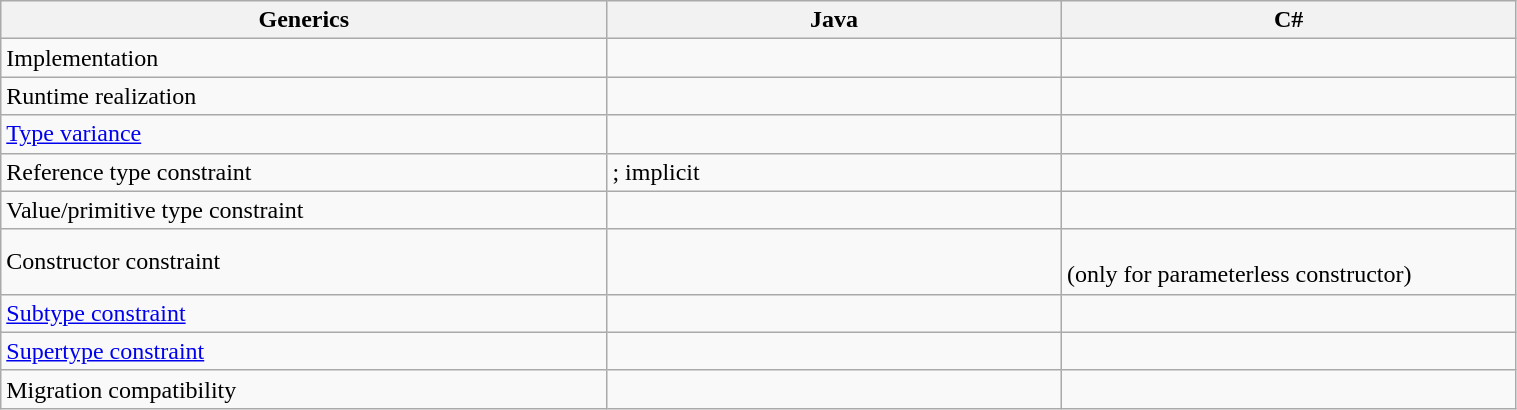<table class="wikitable" style="width:80%;">
<tr>
<th style="width:40%;">Generics</th>
<th style="width:30%;">Java</th>
<th style="width:30%;">C#</th>
</tr>
<tr>
<td>Implementation</td>
<td></td>
<td></td>
</tr>
<tr>
<td>Runtime realization</td>
<td></td>
<td></td>
</tr>
<tr>
<td><a href='#'>Type variance</a></td>
<td></td>
<td></td>
</tr>
<tr>
<td>Reference type constraint</td>
<td>; implicit</td>
<td></td>
</tr>
<tr>
<td>Value/primitive type constraint</td>
<td></td>
<td></td>
</tr>
<tr>
<td>Constructor constraint</td>
<td></td>
<td><br>(only for parameterless constructor)</td>
</tr>
<tr>
<td><a href='#'>Subtype constraint</a></td>
<td></td>
<td></td>
</tr>
<tr>
<td><a href='#'>Supertype constraint</a></td>
<td></td>
<td></td>
</tr>
<tr>
<td>Migration compatibility</td>
<td></td>
<td></td>
</tr>
</table>
